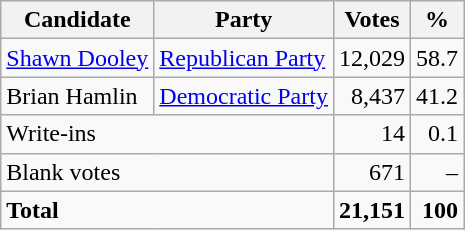<table class=wikitable style=text-align:right>
<tr>
<th>Candidate</th>
<th>Party</th>
<th>Votes</th>
<th>%</th>
</tr>
<tr>
<td align=left><a href='#'>Shawn Dooley</a></td>
<td align=left><a href='#'>Republican Party</a></td>
<td>12,029</td>
<td>58.7</td>
</tr>
<tr>
<td align=left>Brian Hamlin</td>
<td align=left><a href='#'>Democratic Party</a></td>
<td>8,437</td>
<td>41.2</td>
</tr>
<tr>
<td align=left colspan=2>Write-ins</td>
<td>14</td>
<td>0.1</td>
</tr>
<tr>
<td align=left colspan=2>Blank votes</td>
<td>671</td>
<td>–</td>
</tr>
<tr>
<td align=left colspan=2><strong>Total</strong></td>
<td><strong>21,151</strong></td>
<td><strong>100</strong></td>
</tr>
</table>
